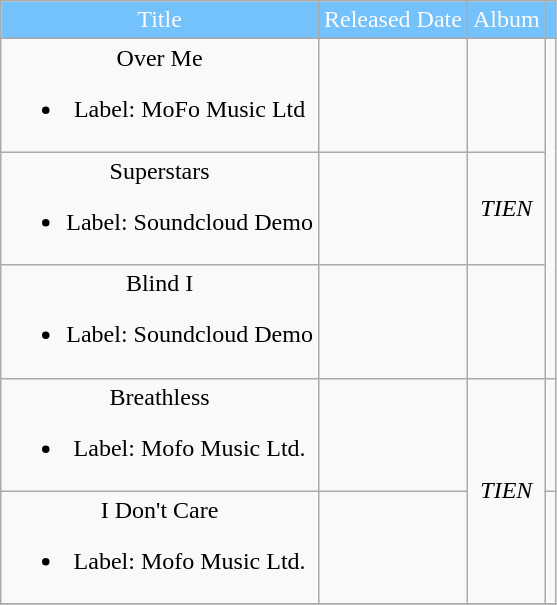<table class="wikitable">
<tr style="background:#73C2FB; color:snow" align=center>
<td>Title</td>
<td>Released Date</td>
<td>Album</td>
<td></td>
</tr>
<tr align="center">
<td>Over Me<br><ul><li>Label: MoFo Music Ltd</li></ul></td>
<td></td>
<td></td>
<td rowspan="3"></td>
</tr>
<tr align="center">
<td>Superstars<br><ul><li>Label: Soundcloud Demo</li></ul></td>
<td></td>
<td><em>TIEN</em></td>
</tr>
<tr align="center">
<td>Blind I<br><ul><li>Label: Soundcloud Demo</li></ul></td>
<td></td>
<td></td>
</tr>
<tr align="center">
<td>Breathless<br><ul><li>Label: Mofo Music Ltd.</li></ul></td>
<td></td>
<td rowspan="2"><em>TIEN</em></td>
<td></td>
</tr>
<tr align="center">
<td>I Don't Care<br><ul><li>Label: Mofo Music Ltd.</li></ul></td>
<td></td>
<td></td>
</tr>
<tr align="center">
</tr>
</table>
